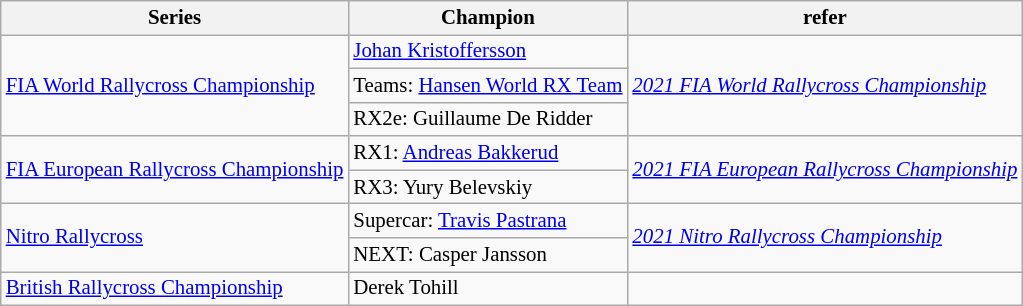<table class="wikitable" style="font-size:87%">
<tr font-weight:bold">
<th>Series</th>
<th>Champion</th>
<th>refer</th>
</tr>
<tr>
<td rowspan="3"><a href='#'>FIA World Rallycross Championship</a></td>
<td> <a href='#'>Johan Kristoffersson</a></td>
<td rowspan="3"><em><a href='#'>2021 FIA World Rallycross Championship</a></em></td>
</tr>
<tr>
<td>Teams:  <a href='#'>Hansen World RX Team</a></td>
</tr>
<tr>
<td>RX2e:  Guillaume De Ridder</td>
</tr>
<tr>
<td rowspan="2"><a href='#'>FIA European Rallycross Championship</a></td>
<td>RX1:  <a href='#'>Andreas Bakkerud</a></td>
<td rowspan="2"><em><a href='#'>2021 FIA European Rallycross Championship</a></em></td>
</tr>
<tr>
<td>RX3:  Yury Belevskiy</td>
</tr>
<tr>
<td rowspan="2"><a href='#'>Nitro Rallycross</a></td>
<td>Supercar:  <a href='#'>Travis Pastrana</a></td>
<td rowspan="2"><em><a href='#'>2021 Nitro Rallycross Championship</a></em></td>
</tr>
<tr>
<td>NEXT:  Casper Jansson</td>
</tr>
<tr>
<td><a href='#'>British Rallycross Championship</a></td>
<td> Derek Tohill</td>
<td></td>
</tr>
</table>
